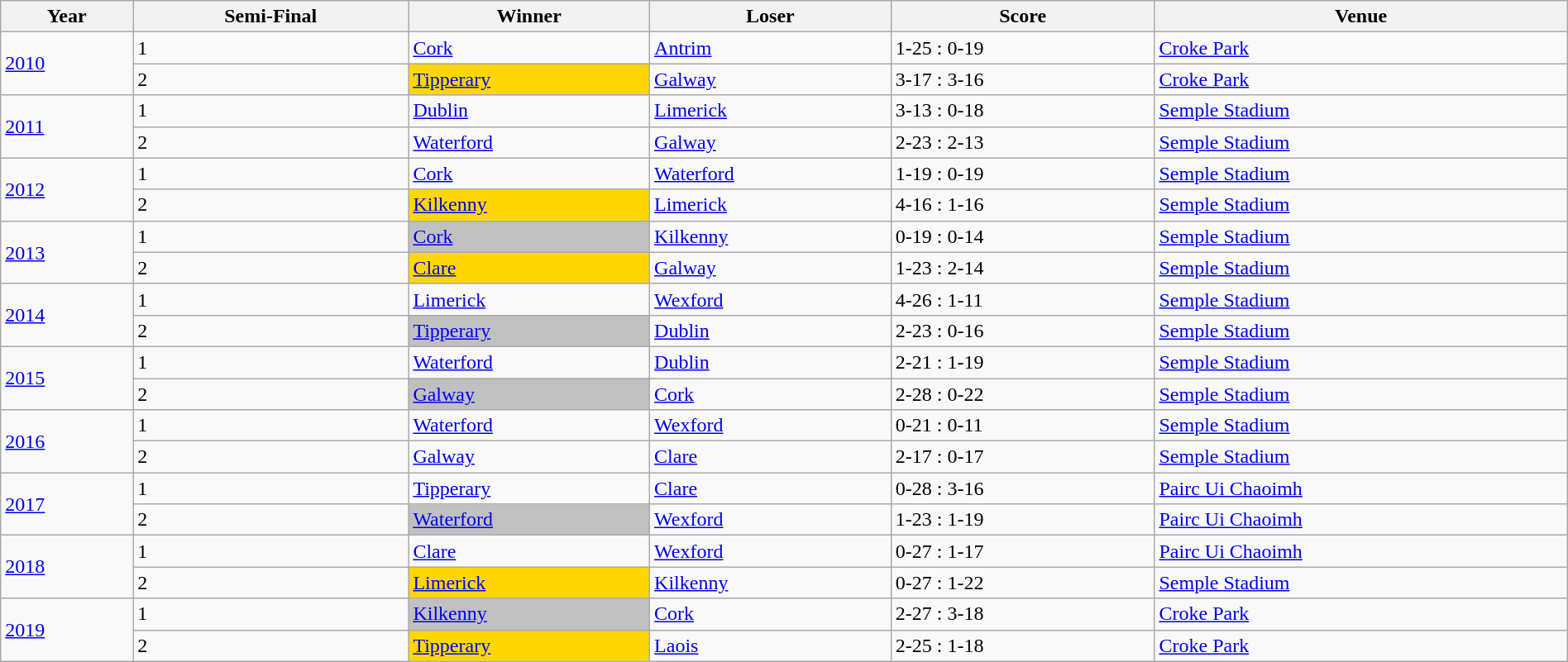<table class="wikitable" width=100%>
<tr>
<th>Year</th>
<th>Semi-Final</th>
<th>Winner</th>
<th>Loser</th>
<th>Score</th>
<th>Venue</th>
</tr>
<tr>
<td rowspan=2><a href='#'>2010</a></td>
<td>1</td>
<td><a href='#'>Cork</a></td>
<td><a href='#'>Antrim</a></td>
<td>1-25 : 0-19</td>
<td><a href='#'>Croke Park</a></td>
</tr>
<tr>
<td>2</td>
<td style="background-color:#FFD700"><a href='#'>Tipperary</a></td>
<td><a href='#'>Galway</a></td>
<td>3-17 : 3-16</td>
<td><a href='#'>Croke Park</a></td>
</tr>
<tr>
<td rowspan=2><a href='#'>2011</a></td>
<td>1</td>
<td><a href='#'>Dublin</a></td>
<td><a href='#'>Limerick</a></td>
<td>3-13 : 0-18</td>
<td><a href='#'>Semple Stadium</a></td>
</tr>
<tr>
<td>2</td>
<td><a href='#'>Waterford</a></td>
<td><a href='#'>Galway</a></td>
<td>2-23 : 2-13</td>
<td><a href='#'>Semple Stadium</a></td>
</tr>
<tr>
<td rowspan=2><a href='#'>2012</a></td>
<td>1</td>
<td><a href='#'>Cork</a></td>
<td><a href='#'>Waterford</a></td>
<td>1-19 : 0-19</td>
<td><a href='#'>Semple Stadium</a></td>
</tr>
<tr>
<td>2</td>
<td style="background-color:#FFD700"><a href='#'>Kilkenny</a></td>
<td><a href='#'>Limerick</a></td>
<td>4-16 : 1-16</td>
<td><a href='#'>Semple Stadium</a></td>
</tr>
<tr>
<td rowspan=2><a href='#'>2013</a></td>
<td>1</td>
<td style="background-color:#C0C0C0"><a href='#'>Cork</a></td>
<td><a href='#'>Kilkenny</a></td>
<td>0-19 : 0-14</td>
<td><a href='#'>Semple Stadium</a></td>
</tr>
<tr>
<td>2</td>
<td style="background-color:#FFD700"><a href='#'>Clare</a></td>
<td><a href='#'>Galway</a></td>
<td>1-23 : 2-14</td>
<td><a href='#'>Semple Stadium</a></td>
</tr>
<tr>
<td rowspan=2><a href='#'>2014</a></td>
<td>1</td>
<td><a href='#'>Limerick</a></td>
<td><a href='#'>Wexford</a></td>
<td>4-26 : 1-11</td>
<td><a href='#'>Semple Stadium</a></td>
</tr>
<tr>
<td>2</td>
<td style="background-color:#C0C0C0"><a href='#'>Tipperary</a></td>
<td><a href='#'>Dublin</a></td>
<td>2-23 : 0-16</td>
<td><a href='#'>Semple Stadium</a></td>
</tr>
<tr>
<td rowspan=2><a href='#'>2015</a></td>
<td>1</td>
<td><a href='#'>Waterford</a></td>
<td><a href='#'>Dublin</a></td>
<td>2-21 : 1-19</td>
<td><a href='#'>Semple Stadium</a></td>
</tr>
<tr>
<td>2</td>
<td style="background-color:#C0C0C0"><a href='#'>Galway</a></td>
<td><a href='#'>Cork</a></td>
<td>2-28 : 0-22</td>
<td><a href='#'>Semple Stadium</a></td>
</tr>
<tr>
<td rowspan=2><a href='#'>2016</a></td>
<td>1</td>
<td><a href='#'>Waterford</a></td>
<td><a href='#'>Wexford</a></td>
<td>0-21 : 0-11</td>
<td><a href='#'>Semple Stadium</a></td>
</tr>
<tr>
<td>2</td>
<td><a href='#'>Galway</a></td>
<td><a href='#'>Clare</a></td>
<td>2-17 : 0-17</td>
<td><a href='#'>Semple Stadium</a></td>
</tr>
<tr>
<td rowspan=2><a href='#'>2017</a></td>
<td>1</td>
<td><a href='#'>Tipperary</a></td>
<td><a href='#'>Clare</a></td>
<td>0-28 : 3-16</td>
<td><a href='#'>Pairc Ui Chaoimh</a></td>
</tr>
<tr>
<td>2</td>
<td style="background-color:#C0C0C0"><a href='#'>Waterford</a></td>
<td><a href='#'>Wexford</a></td>
<td>1-23 : 1-19</td>
<td><a href='#'>Pairc Ui Chaoimh</a></td>
</tr>
<tr>
<td rowspan=2><a href='#'>2018</a></td>
<td>1</td>
<td><a href='#'>Clare</a></td>
<td><a href='#'>Wexford</a></td>
<td>0-27 : 1-17</td>
<td><a href='#'>Pairc Ui Chaoimh</a></td>
</tr>
<tr>
<td>2</td>
<td style="background-color:#FFD700"><a href='#'>Limerick</a></td>
<td><a href='#'>Kilkenny</a></td>
<td>0-27 : 1-22</td>
<td><a href='#'>Semple Stadium</a></td>
</tr>
<tr>
<td rowspan=2><a href='#'>2019</a></td>
<td>1</td>
<td style="background-color:#C0C0C0"><a href='#'>Kilkenny</a></td>
<td><a href='#'>Cork</a></td>
<td>2-27 : 3-18</td>
<td><a href='#'>Croke Park</a></td>
</tr>
<tr>
<td>2</td>
<td style="background-color:#FFD700"><a href='#'>Tipperary</a></td>
<td><a href='#'>Laois</a></td>
<td>2-25 : 1-18</td>
<td><a href='#'>Croke Park</a></td>
</tr>
</table>
